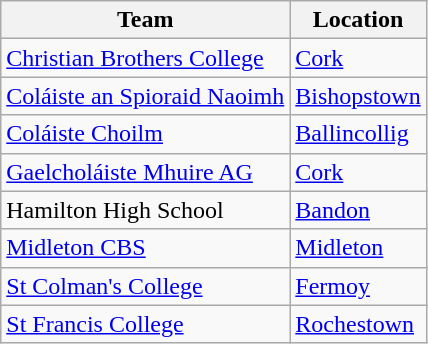<table class="wikitable sortable" style="text-align:left">
<tr>
<th>Team</th>
<th>Location</th>
</tr>
<tr>
<td style="text-align:left"> <a href='#'>Christian Brothers College</a></td>
<td><a href='#'>Cork</a></td>
</tr>
<tr>
<td> <a href='#'>Coláiste an Spioraid Naoimh</a></td>
<td><a href='#'>Bishopstown</a></td>
</tr>
<tr>
<td style="text-align:left"> <a href='#'>Coláiste Choilm</a></td>
<td><a href='#'>Ballincollig</a></td>
</tr>
<tr>
<td style="text-align:left"> <a href='#'>Gaelcholáiste Mhuire AG</a></td>
<td><a href='#'>Cork</a></td>
</tr>
<tr>
<td style="text-align:left"> Hamilton High School</td>
<td><a href='#'>Bandon</a></td>
</tr>
<tr>
<td style="text-align:left"> <a href='#'>Midleton CBS</a></td>
<td><a href='#'>Midleton</a></td>
</tr>
<tr>
<td style="text-align:left"> <a href='#'>St Colman's College</a></td>
<td><a href='#'>Fermoy</a></td>
</tr>
<tr>
<td style="text-align:left"> <a href='#'>St Francis College</a></td>
<td><a href='#'>Rochestown</a></td>
</tr>
</table>
